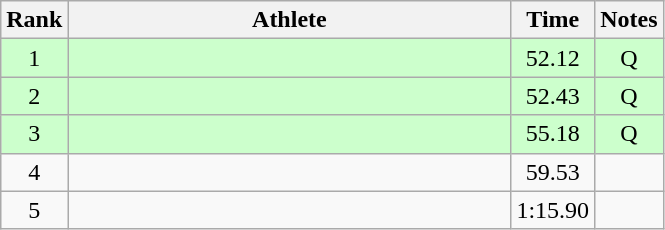<table class="wikitable" style="text-align:center">
<tr>
<th>Rank</th>
<th Style="width:18em">Athlete</th>
<th>Time</th>
<th>Notes</th>
</tr>
<tr style="background:#cfc">
<td>1</td>
<td style="text-align:left"></td>
<td>52.12</td>
<td>Q</td>
</tr>
<tr style="background:#cfc">
<td>2</td>
<td style="text-align:left"></td>
<td>52.43</td>
<td>Q</td>
</tr>
<tr style="background:#cfc">
<td>3</td>
<td style="text-align:left"></td>
<td>55.18</td>
<td>Q</td>
</tr>
<tr>
<td>4</td>
<td style="text-align:left"></td>
<td>59.53</td>
<td></td>
</tr>
<tr>
<td>5</td>
<td style="text-align:left"></td>
<td>1:15.90</td>
<td></td>
</tr>
</table>
